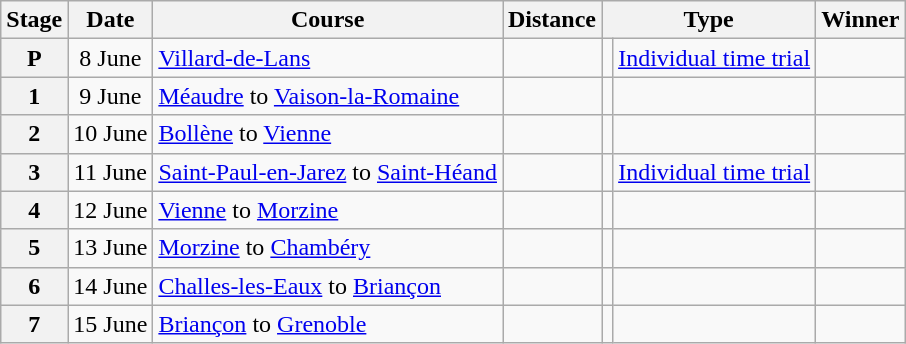<table class="wikitable">
<tr>
<th>Stage</th>
<th>Date</th>
<th>Course</th>
<th>Distance</th>
<th scope="col" colspan="2">Type</th>
<th>Winner</th>
</tr>
<tr>
<th scope="row" style="text-align:center;">P</th>
<td style="text-align:center;">8 June</td>
<td><a href='#'>Villard-de-Lans</a></td>
<td style="text-align:center;"></td>
<td></td>
<td><a href='#'>Individual time trial</a></td>
<td></td>
</tr>
<tr>
<th scope="row" style="text-align:center;">1</th>
<td style="text-align:center;">9 June</td>
<td><a href='#'>Méaudre</a> to <a href='#'>Vaison-la-Romaine</a></td>
<td style="text-align:center;"></td>
<td></td>
<td></td>
<td></td>
</tr>
<tr>
<th scope="row" style="text-align:center;">2</th>
<td style="text-align:center;">10 June</td>
<td><a href='#'>Bollène</a> to <a href='#'>Vienne</a></td>
<td style="text-align:center;"></td>
<td></td>
<td></td>
<td></td>
</tr>
<tr>
<th scope="row" style="text-align:center;">3</th>
<td style="text-align:center;">11 June</td>
<td><a href='#'>Saint-Paul-en-Jarez</a> to <a href='#'>Saint-Héand</a></td>
<td style="text-align:center;"></td>
<td></td>
<td><a href='#'>Individual time trial</a></td>
<td><s></s></td>
</tr>
<tr>
<th scope="row" style="text-align:center;">4</th>
<td style="text-align:center;">12 June</td>
<td><a href='#'>Vienne</a> to <a href='#'>Morzine</a></td>
<td style="text-align:center;"></td>
<td></td>
<td></td>
<td></td>
</tr>
<tr>
<th scope="row" style="text-align:center;">5</th>
<td style="text-align:center;">13 June</td>
<td><a href='#'>Morzine</a> to <a href='#'>Chambéry</a></td>
<td style="text-align:center;"></td>
<td></td>
<td></td>
<td></td>
</tr>
<tr>
<th scope="row" style="text-align:center;">6</th>
<td style="text-align:center;">14 June</td>
<td><a href='#'>Challes-les-Eaux</a> to <a href='#'>Briançon</a></td>
<td style="text-align:center;"></td>
<td></td>
<td></td>
<td></td>
</tr>
<tr>
<th scope="row" style="text-align:center;">7</th>
<td style="text-align:center;">15 June</td>
<td><a href='#'>Briançon</a> to <a href='#'>Grenoble</a></td>
<td style="text-align:center;"></td>
<td></td>
<td></td>
<td></td>
</tr>
</table>
